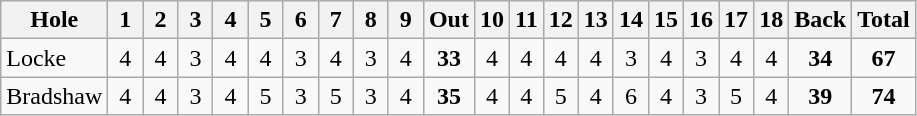<table class="wikitable" style="text-align:center">
<tr>
<th>Hole</th>
<th> 1 </th>
<th> 2 </th>
<th> 3 </th>
<th> 4 </th>
<th> 5 </th>
<th> 6 </th>
<th> 7 </th>
<th> 8 </th>
<th> 9 </th>
<th>Out</th>
<th>10</th>
<th>11</th>
<th>12</th>
<th>13</th>
<th>14</th>
<th>15</th>
<th>16</th>
<th>17</th>
<th>18</th>
<th>Back</th>
<th>Total</th>
</tr>
<tr>
<td align=left> Locke</td>
<td>4</td>
<td>4</td>
<td>3</td>
<td>4</td>
<td>4</td>
<td>3</td>
<td>4</td>
<td>3</td>
<td>4</td>
<td><strong>33</strong></td>
<td>4</td>
<td>4</td>
<td>4</td>
<td>4</td>
<td>3</td>
<td>4</td>
<td>3</td>
<td>4</td>
<td>4</td>
<td><strong>34</strong></td>
<td><strong>67</strong></td>
</tr>
<tr>
<td align=left> Bradshaw</td>
<td>4</td>
<td>4</td>
<td>3</td>
<td>4</td>
<td>5</td>
<td>3</td>
<td>5</td>
<td>3</td>
<td>4</td>
<td><strong>35</strong></td>
<td>4</td>
<td>4</td>
<td>5</td>
<td>4</td>
<td>6</td>
<td>4</td>
<td>3</td>
<td>5</td>
<td>4</td>
<td><strong>39</strong></td>
<td><strong>74</strong></td>
</tr>
</table>
